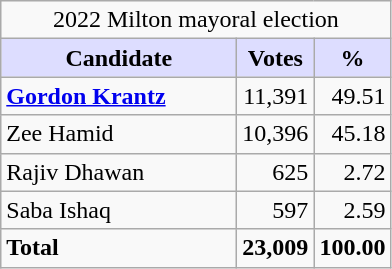<table class="wikitable sortable">
<tr>
<td colspan="3" style="text-align:center;">2022 Milton mayoral election </td>
</tr>
<tr>
<th style="background:#ddf; width:150px;">Candidate</th>
<th style="background:#ddf;">Votes</th>
<th style="background:#ddf;">%</th>
</tr>
<tr>
<td><strong><a href='#'>Gordon Krantz</a></strong></td>
<td align=right>11,391</td>
<td style="text-align:right;">49.51</td>
</tr>
<tr>
<td>Zee Hamid</td>
<td style="text-align:right;">10,396</td>
<td style="text-align:right;">45.18</td>
</tr>
<tr>
<td>Rajiv Dhawan</td>
<td align=right>625</td>
<td style="text-align:right;">2.72</td>
</tr>
<tr>
<td>Saba Ishaq</td>
<td align=right>597</td>
<td style="text-align:right;">2.59</td>
</tr>
<tr>
<td><strong>Total</strong></td>
<td align=right><strong>23,009</strong></td>
<td style="text-align:right;"><strong>100.00</strong></td>
</tr>
</table>
